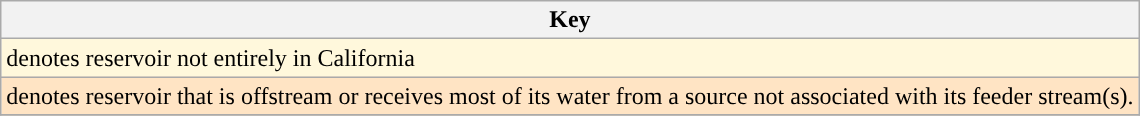<table class="wikitable">
<tr>
<th>Key</th>
</tr>
<tr>
<td bgcolor="#FFF8DC"> denotes reservoir not entirely in California</td>
</tr>
<tr>
<td bgcolor="#FFE4C4"> denotes reservoir that is offstream or receives most of its water from a source not associated with its feeder stream(s).</td>
</tr>
<tr>
</tr>
</table>
